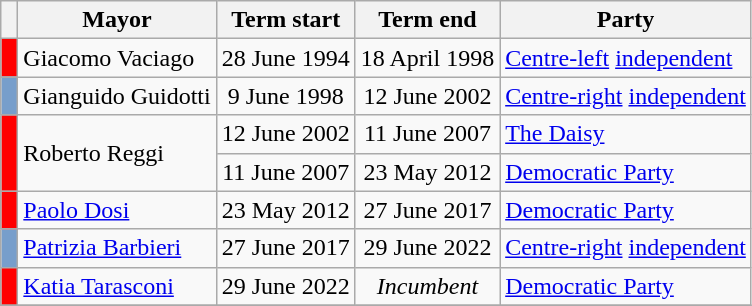<table class="wikitable">
<tr>
<th class=unsortable> </th>
<th>Mayor</th>
<th>Term start</th>
<th>Term end</th>
<th>Party</th>
</tr>
<tr>
<th style="background:#FF0000;"></th>
<td>Giacomo Vaciago</td>
<td align=center>28 June 1994</td>
<td align=center>18 April 1998</td>
<td><a href='#'>Centre-left</a> <a href='#'>independent</a></td>
</tr>
<tr>
<th style="background:#779ECB;"></th>
<td>Gianguido Guidotti</td>
<td align=center>9 June 1998</td>
<td align=center>12 June 2002</td>
<td><a href='#'>Centre-right</a> <a href='#'>independent</a></td>
</tr>
<tr>
<th rowspan=2 style="background:#FF0000;"></th>
<td rowspan=2>Roberto Reggi</td>
<td align=center>12 June 2002</td>
<td align=center>11 June 2007</td>
<td><a href='#'>The Daisy</a></td>
</tr>
<tr>
<td align=center>11 June 2007</td>
<td align=center>23 May 2012</td>
<td><a href='#'>Democratic Party</a></td>
</tr>
<tr>
<th style="background:#FF0000;"></th>
<td><a href='#'>Paolo Dosi</a></td>
<td align=center>23 May 2012</td>
<td align=center>27 June 2017</td>
<td><a href='#'>Democratic Party</a></td>
</tr>
<tr>
<th style="background:#779ECB;"></th>
<td><a href='#'>Patrizia Barbieri</a></td>
<td align=center>27 June 2017</td>
<td align=center>29 June 2022</td>
<td><a href='#'>Centre-right</a> <a href='#'>independent</a></td>
</tr>
<tr>
<th style="background:#FF0000;"></th>
<td><a href='#'>Katia Tarasconi</a></td>
<td align=center>29 June 2022</td>
<td align=center><em>Incumbent</em></td>
<td><a href='#'>Democratic Party</a></td>
</tr>
<tr>
</tr>
</table>
